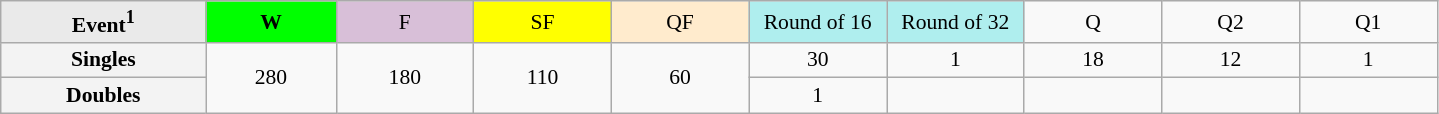<table class=wikitable style=font-size:90%;text-align:center>
<tr>
<td style="width:130px; background:#eaeaea;"><strong>Event<sup>1</sup></strong></td>
<td style="width:80px; background:lime;"><strong>W</strong></td>
<td style="width:85px; background:thistle;">F</td>
<td style="width:85px; background:#ff0;">SF</td>
<td style="width:85px; background:#ffebcd;">QF</td>
<td style="width:85px; background:#afeeee;">Round of 16</td>
<td style="width:85px; background:#afeeee;">Round of 32</td>
<td width=85>Q</td>
<td width=85>Q2</td>
<td width=85>Q1</td>
</tr>
<tr>
<th style="background:#f3f3f3;">Singles</th>
<td rowspan=2>280</td>
<td rowspan=2>180</td>
<td rowspan=2>110</td>
<td rowspan=2>60</td>
<td>30</td>
<td>1</td>
<td>18</td>
<td>12</td>
<td>1</td>
</tr>
<tr>
<th style="background:#f3f3f3;">Doubles</th>
<td>1</td>
<td></td>
<td></td>
<td></td>
<td></td>
</tr>
</table>
